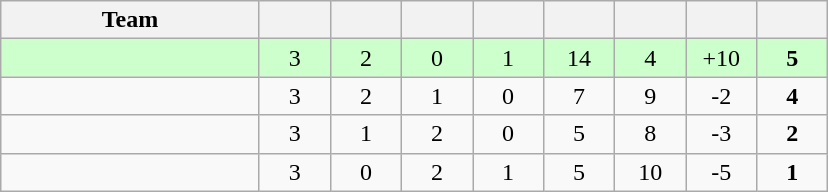<table class="wikitable" style="text-align:center;">
<tr>
<th width=165>Team</th>
<th width=40></th>
<th width=40></th>
<th width=40></th>
<th width=40></th>
<th width=40></th>
<th width=40></th>
<th width=40></th>
<th width=40></th>
</tr>
<tr bgcolor="ccffcc">
<td style="text-align:left;"></td>
<td>3</td>
<td>2</td>
<td>0</td>
<td>1</td>
<td>14</td>
<td>4</td>
<td>+10</td>
<td><strong>5</strong></td>
</tr>
<tr>
<td style="text-align:left;"></td>
<td>3</td>
<td>2</td>
<td>1</td>
<td>0</td>
<td>7</td>
<td>9</td>
<td>-2</td>
<td><strong>4</strong></td>
</tr>
<tr>
<td style="text-align:left;"></td>
<td>3</td>
<td>1</td>
<td>2</td>
<td>0</td>
<td>5</td>
<td>8</td>
<td>-3</td>
<td><strong>2</strong></td>
</tr>
<tr>
<td style="text-align:left;"></td>
<td>3</td>
<td>0</td>
<td>2</td>
<td>1</td>
<td>5</td>
<td>10</td>
<td>-5</td>
<td><strong>1</strong></td>
</tr>
</table>
